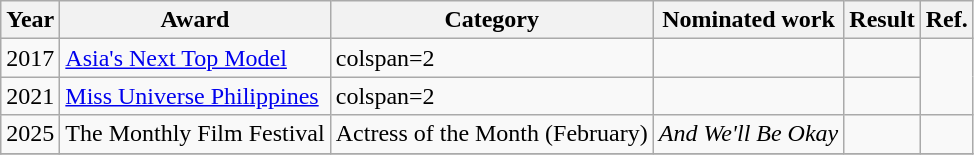<table class="wikitable sortable">
<tr>
<th>Year</th>
<th>Award</th>
<th>Category</th>
<th>Nominated work</th>
<th class="unsortable">Result</th>
<th class="unsortable">Ref.</th>
</tr>
<tr>
<td rowspan=1>2017</td>
<td><a href='#'>Asia's Next Top Model</a></td>
<td>colspan=2 </td>
<td></td>
<td></td>
</tr>
<tr>
<td>2021</td>
<td><a href='#'>Miss Universe Philippines</a></td>
<td>colspan=2 </td>
<td></td>
<td></td>
</tr>
<tr>
<td>2025</td>
<td>The Monthly Film Festival</td>
<td>Actress of the Month (February)</td>
<td><em>And We'll Be Okay</em></td>
<td></td>
<td></td>
</tr>
<tr>
</tr>
</table>
